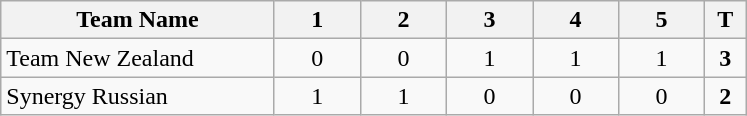<table class="wikitable" style="text-align:center;">
<tr>
<th width=175>Team Name</th>
<th width=50 abbr="Race1">1</th>
<th width=50 abbr="Race2">2</th>
<th width=50 abbr="Race3">3</th>
<th width=50 abbr="Race4">4</th>
<th width=50 abbr="Race5">5</th>
<th width=20 abbr="Points">T</th>
</tr>
<tr>
<td style="text-align:left;"> Team New Zealand</td>
<td>0</td>
<td>0</td>
<td>1</td>
<td>1</td>
<td>1</td>
<td><strong>3</strong></td>
</tr>
<tr>
<td style="text-align:left;"> Synergy Russian</td>
<td>1</td>
<td>1</td>
<td>0</td>
<td>0</td>
<td>0</td>
<td><strong>2</strong></td>
</tr>
</table>
